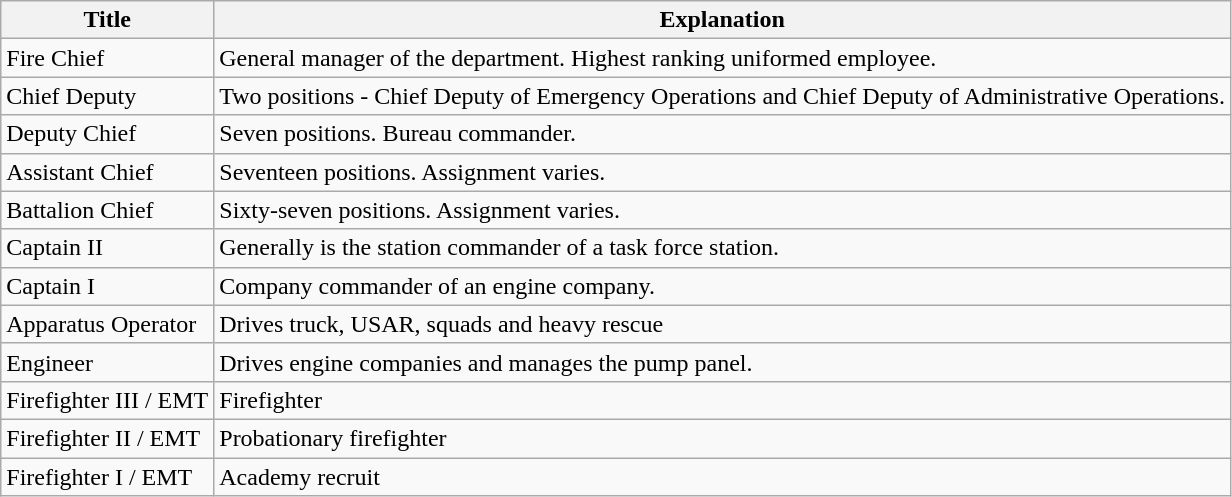<table border="1" cellspacing="0" cellpadding="5" style="border-collapse:collapse;" class="wikitable">
<tr>
<th>Title</th>
<th>Explanation</th>
</tr>
<tr>
<td>Fire Chief</td>
<td>General manager of the department. Highest ranking uniformed employee.</td>
</tr>
<tr>
<td>Chief Deputy</td>
<td>Two positions - Chief Deputy of Emergency Operations and Chief Deputy of Administrative Operations.</td>
</tr>
<tr>
<td>Deputy Chief</td>
<td>Seven positions. Bureau commander.</td>
</tr>
<tr>
<td>Assistant Chief</td>
<td>Seventeen positions. Assignment varies.</td>
</tr>
<tr>
<td>Battalion Chief</td>
<td>Sixty-seven positions. Assignment varies.</td>
</tr>
<tr>
<td>Captain II</td>
<td>Generally is the station commander of a task force station.</td>
</tr>
<tr>
<td>Captain I</td>
<td>Company commander of an engine company.</td>
</tr>
<tr>
<td>Apparatus Operator</td>
<td>Drives truck, USAR, squads and heavy rescue</td>
</tr>
<tr>
<td>Engineer</td>
<td>Drives engine companies and manages the pump panel.</td>
</tr>
<tr>
<td>Firefighter III / EMT</td>
<td>Firefighter</td>
</tr>
<tr>
<td>Firefighter II / EMT</td>
<td>Probationary firefighter</td>
</tr>
<tr>
<td>Firefighter I / EMT</td>
<td>Academy recruit</td>
</tr>
</table>
